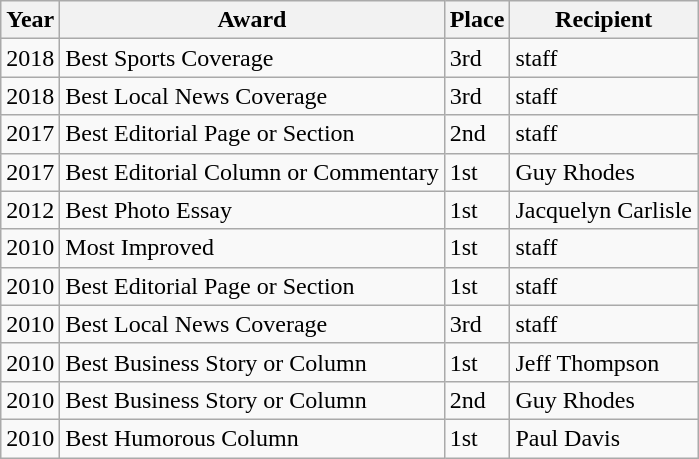<table class="wikitable">
<tr>
<th>Year</th>
<th>Award</th>
<th>Place</th>
<th>Recipient</th>
</tr>
<tr>
<td>2018</td>
<td>Best Sports Coverage</td>
<td>3rd</td>
<td>staff</td>
</tr>
<tr>
<td>2018</td>
<td>Best Local News Coverage</td>
<td>3rd</td>
<td>staff</td>
</tr>
<tr>
<td>2017</td>
<td>Best Editorial Page or Section</td>
<td>2nd</td>
<td>staff</td>
</tr>
<tr>
<td>2017</td>
<td>Best Editorial Column or Commentary</td>
<td>1st</td>
<td>Guy Rhodes</td>
</tr>
<tr>
<td>2012</td>
<td>Best Photo Essay</td>
<td>1st</td>
<td>Jacquelyn  Carlisle</td>
</tr>
<tr>
<td>2010</td>
<td>Most Improved</td>
<td>1st</td>
<td>staff</td>
</tr>
<tr>
<td>2010</td>
<td>Best Editorial Page or Section</td>
<td>1st</td>
<td>staff</td>
</tr>
<tr>
<td>2010</td>
<td>Best Local News Coverage</td>
<td>3rd</td>
<td>staff</td>
</tr>
<tr>
<td>2010</td>
<td>Best Business Story or Column</td>
<td>1st</td>
<td>Jeff Thompson</td>
</tr>
<tr>
<td>2010</td>
<td>Best Business Story or Column</td>
<td>2nd</td>
<td>Guy Rhodes</td>
</tr>
<tr>
<td>2010</td>
<td>Best Humorous Column</td>
<td>1st</td>
<td>Paul Davis</td>
</tr>
</table>
